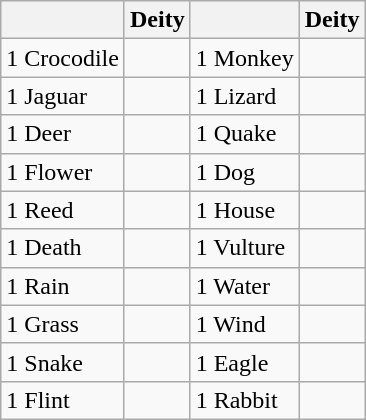<table class="wikitable">
<tr>
<th></th>
<th>Deity</th>
<th></th>
<th>Deity</th>
</tr>
<tr>
<td>1 Crocodile</td>
<td></td>
<td>1 Monkey</td>
<td></td>
</tr>
<tr>
<td>1 Jaguar</td>
<td></td>
<td>1 Lizard</td>
<td></td>
</tr>
<tr>
<td>1 Deer</td>
<td></td>
<td>1 Quake</td>
<td></td>
</tr>
<tr>
<td>1 Flower</td>
<td></td>
<td>1 Dog</td>
<td></td>
</tr>
<tr>
<td>1 Reed</td>
<td></td>
<td>1 House</td>
<td></td>
</tr>
<tr>
<td>1 Death</td>
<td></td>
<td>1 Vulture</td>
<td></td>
</tr>
<tr>
<td>1 Rain</td>
<td></td>
<td>1 Water</td>
<td></td>
</tr>
<tr>
<td>1 Grass</td>
<td></td>
<td>1 Wind</td>
<td></td>
</tr>
<tr>
<td>1 Snake</td>
<td></td>
<td>1 Eagle</td>
<td></td>
</tr>
<tr>
<td>1 Flint</td>
<td></td>
<td>1 Rabbit</td>
<td></td>
</tr>
</table>
